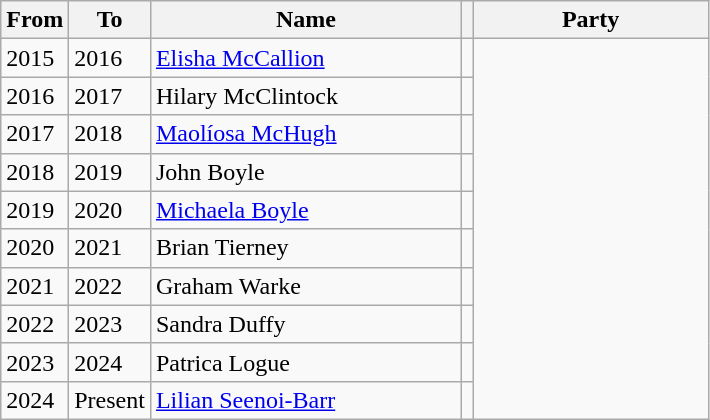<table class="wikitable sortable">
<tr>
<th>From</th>
<th>To</th>
<th scope="col" width="200">Name</th>
<th class="unsortable"></th>
<th scope="col" width="150">Party</th>
</tr>
<tr>
<td>2015</td>
<td>2016</td>
<td><a href='#'>Elisha McCallion</a></td>
<td></td>
</tr>
<tr>
<td>2016</td>
<td>2017</td>
<td>Hilary McClintock</td>
<td></td>
</tr>
<tr>
<td>2017</td>
<td>2018</td>
<td><a href='#'>Maolíosa McHugh</a></td>
<td></td>
</tr>
<tr>
<td>2018</td>
<td>2019</td>
<td>John Boyle</td>
<td></td>
</tr>
<tr>
<td>2019</td>
<td>2020</td>
<td><a href='#'>Michaela Boyle</a></td>
<td></td>
</tr>
<tr>
<td>2020</td>
<td>2021</td>
<td>Brian Tierney</td>
<td></td>
</tr>
<tr>
<td>2021</td>
<td>2022</td>
<td>Graham Warke</td>
<td></td>
</tr>
<tr>
<td>2022</td>
<td>2023</td>
<td>Sandra Duffy</td>
<td></td>
</tr>
<tr>
<td>2023</td>
<td>2024</td>
<td>Patrica Logue</td>
<td></td>
</tr>
<tr>
<td>2024</td>
<td>Present</td>
<td><a href='#'>Lilian Seenoi-Barr</a></td>
<td></td>
</tr>
</table>
